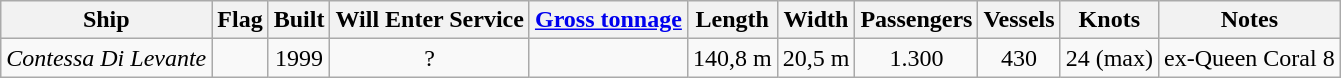<table class="wikitable">
<tr>
<th>Ship</th>
<th>Flag</th>
<th>Built</th>
<th>Will Enter Service</th>
<th><a href='#'>Gross tonnage</a></th>
<th>Length</th>
<th>Width</th>
<th>Passengers</th>
<th>Vessels</th>
<th>Knots</th>
<th>Notes</th>
</tr>
<tr>
<td><em>Contessa Di Levante</em></td>
<td align="Center"></td>
<td align="Center">1999</td>
<td align="Center">?</td>
<td align="Center"></td>
<td align="Center">140,8 m</td>
<td align="Center">20,5 m</td>
<td align="Center">1.300</td>
<td align="Center">430</td>
<td align="Center">24 (max)</td>
<td>ex-Queen Coral 8</td>
</tr>
</table>
